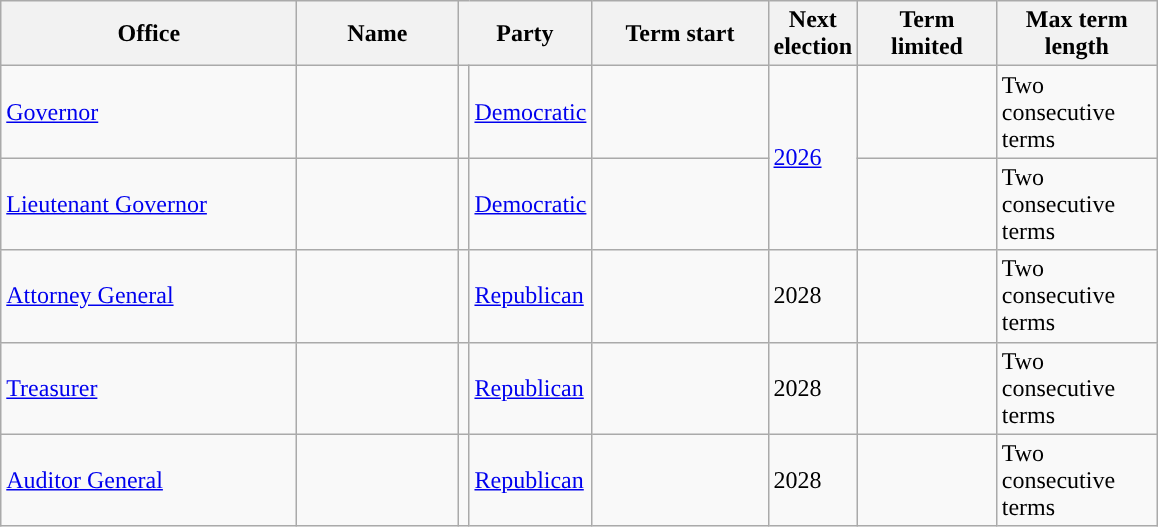<table class="sortable wikitable">
<tr>
<th scope="col" width=190>Office</th>
<th scope="col" width=100>Name</th>
<th scope="col" width=75 colspan=2>Party</th>
<th scope="col" width=110>Term start</th>
<th scope="col" width=50>Next election</th>
<th scope="col" width=85>Term limited</th>
<th scope="col" width=100>Max term length</th>
</tr>
<tr>
<td><a href='#'>Governor</a></td>
<td></td>
<td style="background-color:"></td>
<td><a href='#'>Democratic</a></td>
<td></td>
<td rowspan=2><a href='#'>2026</a></td>
<td></td>
<td>Two consecutive terms</td>
</tr>
<tr>
<td><a href='#'>Lieutenant Governor</a></td>
<td></td>
<td style="background-color:"></td>
<td><a href='#'>Democratic</a></td>
<td></td>
<td></td>
<td>Two consecutive terms</td>
</tr>
<tr>
<td><a href='#'>Attorney General</a></td>
<td></td>
<td style="background-color:"></td>
<td><a href='#'>Republican</a></td>
<td></td>
<td>2028</td>
<td></td>
<td>Two consecutive terms</td>
</tr>
<tr>
<td><a href='#'>Treasurer</a></td>
<td></td>
<td style="background-color:"></td>
<td><a href='#'>Republican</a></td>
<td></td>
<td>2028</td>
<td></td>
<td>Two consecutive terms</td>
</tr>
<tr>
<td><a href='#'>Auditor General</a></td>
<td></td>
<td style="background-color:"></td>
<td><a href='#'>Republican</a></td>
<td></td>
<td>2028</td>
<td></td>
<td>Two consecutive terms</td>
</tr>
</table>
